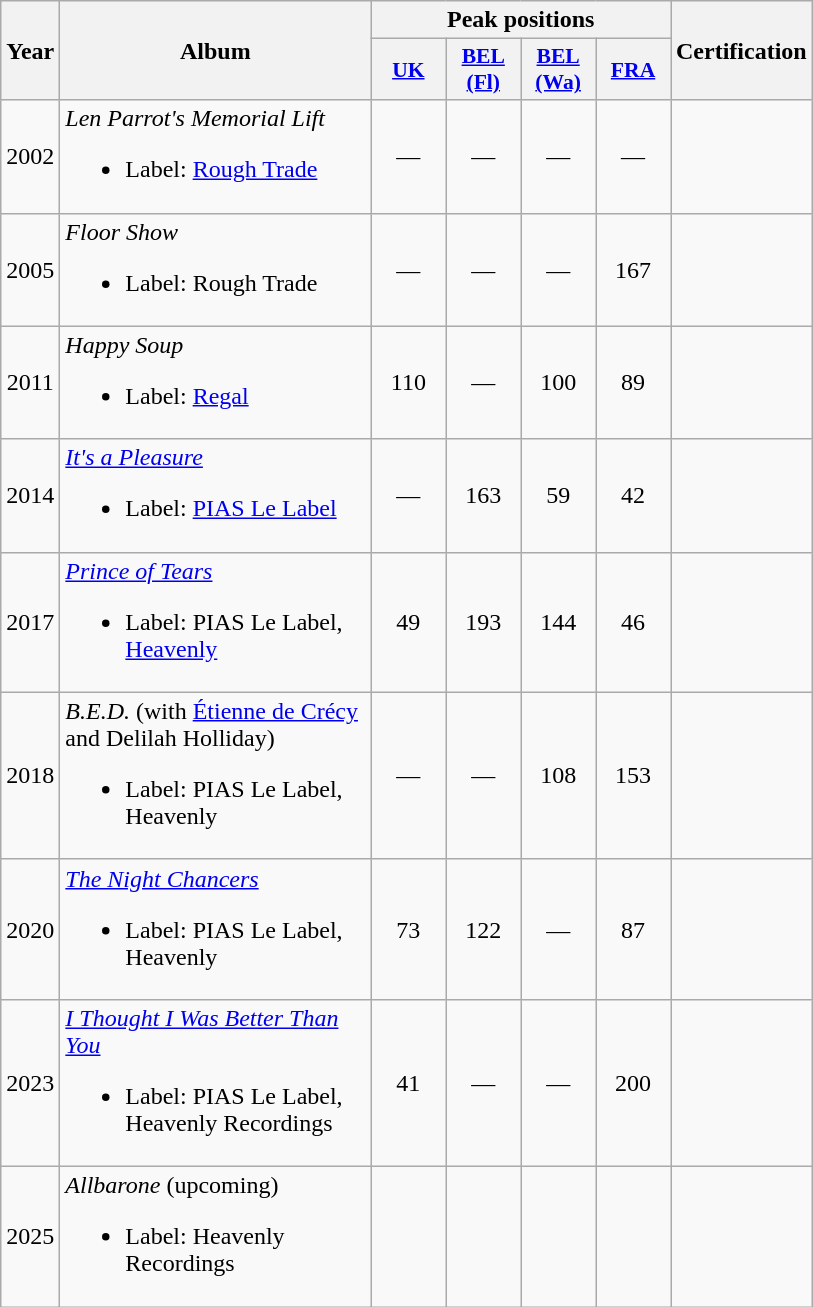<table class="wikitable">
<tr>
<th align="center" rowspan="2" width="10">Year</th>
<th align="center" rowspan="2" width="200">Album</th>
<th align="center" colspan="4" width="20">Peak positions</th>
<th align="center" rowspan="2" width="60">Certification</th>
</tr>
<tr>
<th scope="col" style="width:3em;font-size:90%;"><a href='#'>UK</a><br></th>
<th scope="col" style="width:3em;font-size:90%;"><a href='#'>BEL<br>(Fl)</a><br></th>
<th scope="col" style="width:3em;font-size:90%;"><a href='#'>BEL<br>(Wa)</a><br></th>
<th scope="col" style="width:3em;font-size:90%;"><a href='#'>FRA</a><br></th>
</tr>
<tr>
<td style="text-align:center;">2002</td>
<td><em>Len Parrot's Memorial Lift</em><br><ul><li>Label: <a href='#'>Rough Trade</a></li></ul></td>
<td style="text-align:center;">—</td>
<td style="text-align:center;">—</td>
<td style="text-align:center;">—</td>
<td style="text-align:center;">—</td>
<td style="text-align:center;"></td>
</tr>
<tr>
<td style="text-align:center;">2005</td>
<td><em>Floor Show</em><br><ul><li>Label: Rough Trade</li></ul></td>
<td style="text-align:center;">—</td>
<td style="text-align:center;">—</td>
<td style="text-align:center;">—</td>
<td style="text-align:center;">167</td>
<td style="text-align:center;"></td>
</tr>
<tr>
<td style="text-align:center;">2011</td>
<td><em>Happy Soup</em><br><ul><li>Label: <a href='#'>Regal</a></li></ul></td>
<td style="text-align:center;">110</td>
<td style="text-align:center;">—</td>
<td style="text-align:center;">100</td>
<td style="text-align:center;">89</td>
<td style="text-align:center;"></td>
</tr>
<tr>
<td style="text-align:center;">2014</td>
<td><em><a href='#'>It's a Pleasure</a></em><br><ul><li>Label: <a href='#'>PIAS Le Label</a></li></ul></td>
<td style="text-align:center;">—</td>
<td style="text-align:center;">163</td>
<td style="text-align:center;">59</td>
<td style="text-align:center;">42</td>
<td style="text-align:center;"></td>
</tr>
<tr>
<td style="text-align:center;">2017</td>
<td><em><a href='#'>Prince of Tears</a></em><br><ul><li>Label: PIAS Le Label, <a href='#'>Heavenly</a></li></ul></td>
<td style="text-align:center;">49</td>
<td style="text-align:center;">193</td>
<td style="text-align:center;">144</td>
<td style="text-align:center;">46</td>
<td style="text-align:center;"></td>
</tr>
<tr>
<td style="text-align:center;">2018</td>
<td><em>B.E.D.</em> (with <a href='#'>Étienne de Crécy</a> and Delilah Holliday)<br><ul><li>Label: PIAS Le Label, Heavenly</li></ul></td>
<td style="text-align:center;">—</td>
<td style="text-align:center;">—</td>
<td style="text-align:center;">108</td>
<td style="text-align:center;">153</td>
<td style="text-align:center;"></td>
</tr>
<tr>
<td style="text-align:center;">2020</td>
<td><em><a href='#'>The Night Chancers</a></em><br><ul><li>Label: PIAS Le Label, Heavenly</li></ul></td>
<td style="text-align:center;">73</td>
<td style="text-align:center;">122</td>
<td style="text-align:center;">—</td>
<td style="text-align:center;">87</td>
<td style="text-align:center;"></td>
</tr>
<tr>
<td style="text-align:center;">2023</td>
<td><em><a href='#'>I Thought I Was Better Than You</a></em><br><ul><li>Label: PIAS Le Label, Heavenly Recordings</li></ul></td>
<td style="text-align:center;">41</td>
<td style="text-align:center;">—</td>
<td style="text-align:center;">—</td>
<td style="text-align:center;">200<br></td>
<td style="text-align:center;"></td>
</tr>
<tr>
<td>2025</td>
<td><em>Allbarone</em> (upcoming)<br><ul><li>Label: Heavenly Recordings</li></ul></td>
<td></td>
<td></td>
<td></td>
<td></td>
<td></td>
</tr>
</table>
